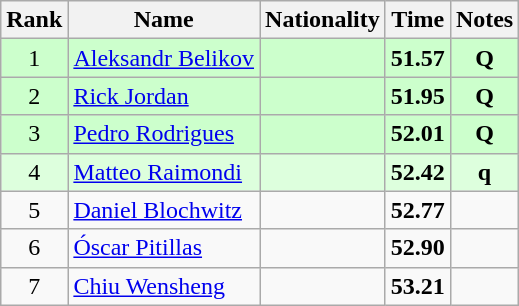<table class="wikitable sortable" style="text-align:center">
<tr>
<th>Rank</th>
<th>Name</th>
<th>Nationality</th>
<th>Time</th>
<th>Notes</th>
</tr>
<tr bgcolor=ccffcc>
<td>1</td>
<td align=left><a href='#'>Aleksandr Belikov</a></td>
<td align=left></td>
<td><strong>51.57</strong></td>
<td><strong>Q</strong></td>
</tr>
<tr bgcolor=ccffcc>
<td>2</td>
<td align=left><a href='#'>Rick Jordan</a></td>
<td align=left></td>
<td><strong>51.95</strong></td>
<td><strong>Q</strong></td>
</tr>
<tr bgcolor=ccffcc>
<td>3</td>
<td align=left><a href='#'>Pedro Rodrigues</a></td>
<td align=left></td>
<td><strong>52.01</strong></td>
<td><strong>Q</strong></td>
</tr>
<tr bgcolor=ddffdd>
<td>4</td>
<td align=left><a href='#'>Matteo Raimondi</a></td>
<td align=left></td>
<td><strong>52.42</strong></td>
<td><strong>q</strong></td>
</tr>
<tr>
<td>5</td>
<td align=left><a href='#'>Daniel Blochwitz</a></td>
<td align=left></td>
<td><strong>52.77</strong></td>
<td></td>
</tr>
<tr>
<td>6</td>
<td align=left><a href='#'>Óscar Pitillas</a></td>
<td align=left></td>
<td><strong>52.90</strong></td>
<td></td>
</tr>
<tr>
<td>7</td>
<td align=left><a href='#'>Chiu Wensheng</a></td>
<td align=left></td>
<td><strong>53.21</strong></td>
<td></td>
</tr>
</table>
